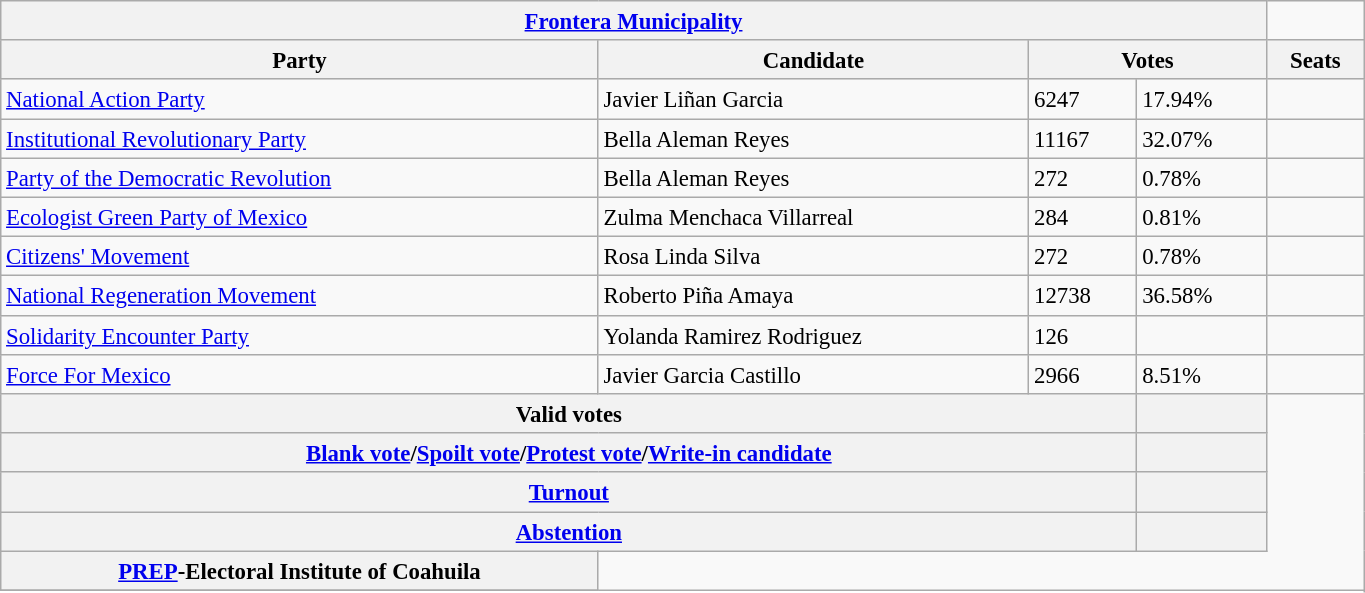<table class="wikitable collapsible collapsed" style="font-size:95%; width:72%; line-height:126%; margin-bottom:0">
<tr>
<th Colspan = 4> <strong><a href='#'>Frontera Municipality</a></strong></th>
</tr>
<tr style="background:#efefef;">
<th Colspan = 1><strong>Party</strong></th>
<th Colspan = 1><strong>Candidate</strong></th>
<th Colspan = 2><strong>Votes</strong></th>
<th Colspan = 1><strong>Seats</strong></th>
</tr>
<tr>
<td> <a href='#'>National Action Party</a></td>
<td>Javier Liñan Garcia</td>
<td>6247</td>
<td>17.94%</td>
<td></td>
</tr>
<tr>
<td> <a href='#'>Institutional Revolutionary Party</a></td>
<td>Bella Aleman Reyes</td>
<td>11167</td>
<td>32.07%</td>
<td></td>
</tr>
<tr>
<td> <a href='#'>Party of the Democratic Revolution</a></td>
<td>Bella Aleman Reyes</td>
<td>272</td>
<td>0.78%</td>
<td></td>
</tr>
<tr>
<td> <a href='#'>Ecologist Green Party of Mexico</a></td>
<td>Zulma Menchaca Villarreal</td>
<td>284</td>
<td>0.81%</td>
<td></td>
</tr>
<tr>
<td> <a href='#'>Citizens' Movement</a></td>
<td>Rosa Linda Silva</td>
<td>272</td>
<td>0.78%</td>
<td></td>
</tr>
<tr>
<td> <a href='#'>National Regeneration Movement</a></td>
<td>Roberto Piña Amaya</td>
<td>12738</td>
<td>36.58%</td>
<td></td>
</tr>
<tr>
<td> <a href='#'>Solidarity Encounter Party</a></td>
<td>Yolanda Ramirez Rodriguez</td>
<td>126</td>
<td></td>
<td></td>
</tr>
<tr>
<td><a href='#'>Force For Mexico</a></td>
<td>Javier Garcia Castillo</td>
<td>2966</td>
<td>8.51%</td>
<td></td>
</tr>
<tr>
<th Colspan = 3><strong>Valid votes</strong></th>
<th></th>
</tr>
<tr>
<th Colspan = 3><strong><a href='#'>Blank vote</a>/<a href='#'>Spoilt vote</a>/<a href='#'>Protest vote</a>/<a href='#'>Write-in candidate</a></strong></th>
<th></th>
</tr>
<tr>
<th Colspan = 3><strong><a href='#'>Turnout</a></strong></th>
<th></th>
</tr>
<tr>
<th Colspan = 3><strong><a href='#'>Abstention</a></strong></th>
<th></th>
</tr>
<tr>
<th Colspan =><a href='#'>PREP</a>-Electoral Institute of Coahuila</th>
</tr>
<tr>
</tr>
</table>
